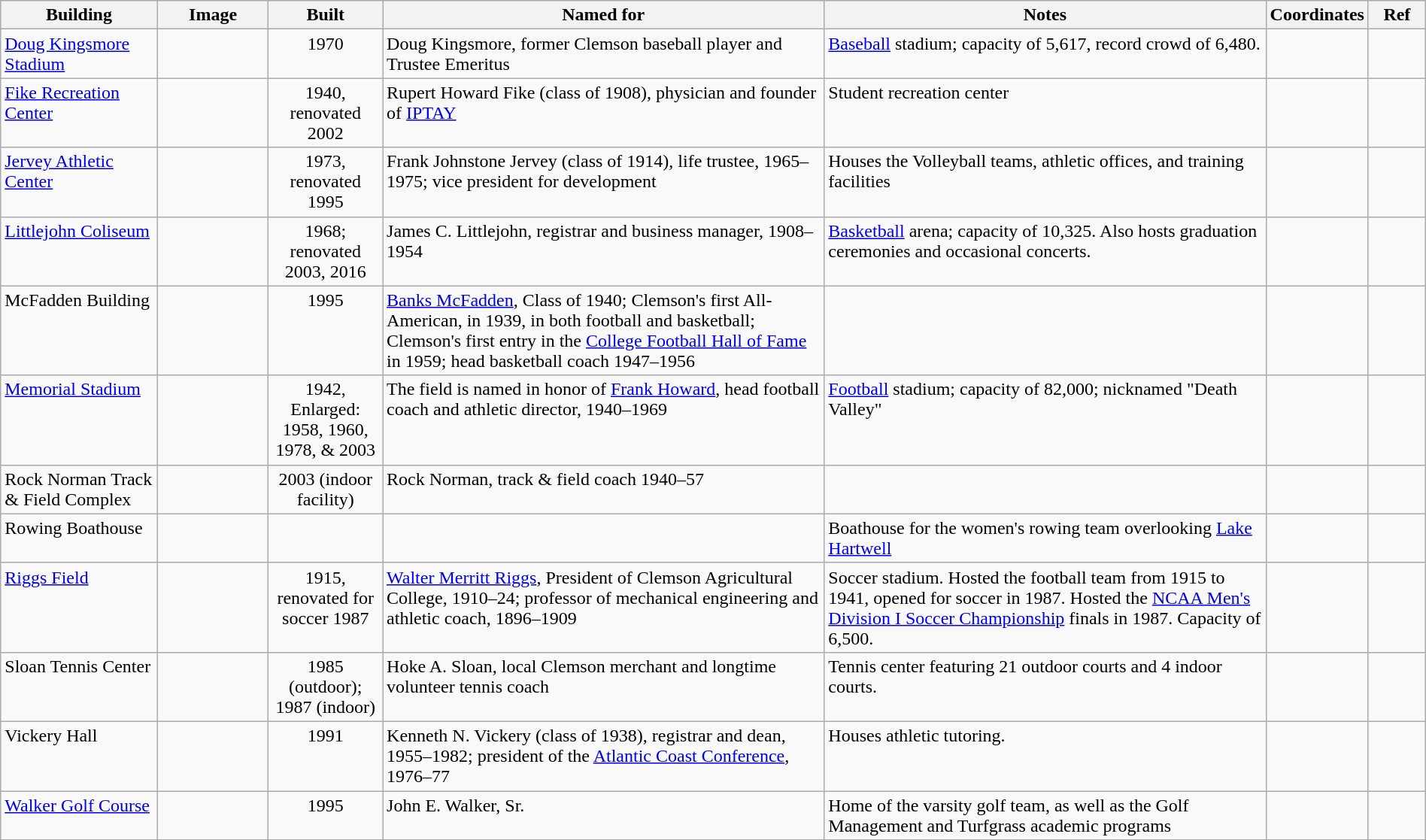<table class="wikitable sortable" style="width:100%">
<tr>
<th width=11%>Building</th>
<th width=101px class="unsortable">Image</th>
<th width=8%>Built</th>
<th width=31%>Named for</th>
<th width=31% class="unsortable">Notes</th>
<th width=7% class="unsortable">Coordinates</th>
<th width=4% class="unsortable">Ref</th>
</tr>
<tr valign="top">
<td><a href='#'>Doug Kingsmore Stadium</a></td>
<td align="center"></td>
<td align="center">1970</td>
<td>Doug Kingsmore, former Clemson baseball player and Trustee Emeritus</td>
<td><a href='#'>Baseball</a> stadium; capacity of 5,617, record crowd of 6,480.</td>
<td><small></small></td>
<td align="center"></td>
</tr>
<tr valign="top">
<td><a href='#'>Fike Recreation Center</a></td>
<td align="center"></td>
<td align="center">1940, renovated 2002</td>
<td>Rupert Howard Fike (class of 1908), physician and founder of <a href='#'>IPTAY</a></td>
<td>Student recreation center</td>
<td><small></small></td>
<td align="center"></td>
</tr>
<tr valign="top">
<td><a href='#'>Jervey Athletic Center</a></td>
<td align="center"></td>
<td align="center">1973, renovated 1995</td>
<td>Frank Johnstone Jervey (class of 1914), life trustee, 1965–1975; vice president for development</td>
<td>Houses the Volleyball teams, athletic offices, and training facilities</td>
<td><small></small></td>
<td align="center"></td>
</tr>
<tr valign="top">
<td><a href='#'>Littlejohn Coliseum</a></td>
<td align="center"></td>
<td align="center">1968; renovated 2003, 2016</td>
<td>James C. Littlejohn, registrar and business manager, 1908–1954</td>
<td><a href='#'>Basketball</a> arena; capacity of 10,325.  Also hosts graduation ceremonies and occasional concerts.</td>
<td><small></small></td>
<td align="center"></td>
</tr>
<tr valign="top">
<td>McFadden Building</td>
<td align="center"></td>
<td align="center">1995</td>
<td><a href='#'>Banks McFadden</a>, Class of 1940; Clemson's first All-American, in 1939, in both football and basketball; Clemson's first entry in the <a href='#'>College Football Hall of Fame</a> in 1959; head basketball coach 1947–1956</td>
<td></td>
<td><small></small></td>
<td align="center"></td>
</tr>
<tr valign="top">
<td><a href='#'>Memorial Stadium</a></td>
<td align="center"></td>
<td align="center">1942, Enlarged: 1958, 1960, 1978, & 2003</td>
<td>The field is named in honor of <a href='#'>Frank Howard</a>, head football coach and athletic director, 1940–1969</td>
<td><a href='#'>Football</a> stadium; capacity of 82,000; nicknamed "Death Valley"</td>
<td><small></small></td>
<td align="center"></td>
</tr>
<tr valign="top">
<td>Rock Norman Track & Field Complex</td>
<td align="center"></td>
<td align="center">2003 (indoor facility)</td>
<td>Rock Norman, track & field coach 1940–57</td>
<td></td>
<td><small></small></td>
<td align="center"></td>
</tr>
<tr valign="top">
<td>Rowing Boathouse</td>
<td align="center"></td>
<td align="center"></td>
<td></td>
<td>Boathouse for the women's rowing team overlooking <a href='#'>Lake Hartwell</a></td>
<td><small></small></td>
<td align="center"></td>
</tr>
<tr valign="top">
<td><a href='#'>Riggs Field</a></td>
<td align="center"></td>
<td align="center">1915, renovated for soccer 1987</td>
<td><a href='#'>Walter Merritt Riggs</a>, President of Clemson Agricultural College, 1910–24; professor of mechanical engineering and athletic coach, 1896–1909</td>
<td>Soccer stadium. Hosted the football team from 1915 to 1941, opened for soccer in 1987.  Hosted the <a href='#'>NCAA Men's Division I Soccer Championship</a> finals in 1987. Capacity of 6,500.</td>
<td><small></small></td>
<td align="center"></td>
</tr>
<tr valign="top">
<td>Sloan Tennis Center</td>
<td align="center"></td>
<td align="center">1985 (outdoor); 1987 (indoor)</td>
<td>Hoke A. Sloan, local Clemson merchant and longtime volunteer tennis coach</td>
<td>Tennis center featuring 21 outdoor courts and 4 indoor courts.</td>
<td><small></small></td>
<td align="center"></td>
</tr>
<tr valign="top">
<td>Vickery Hall</td>
<td align="center"></td>
<td align="center">1991</td>
<td>Kenneth N. Vickery (class of 1938), registrar and dean, 1955–1982; president of the <a href='#'>Atlantic Coast Conference</a>, 1976–77</td>
<td>Houses athletic tutoring.</td>
<td><small></small></td>
<td align="center"></td>
</tr>
<tr valign="top">
<td><a href='#'>Walker Golf Course</a></td>
<td align="center"></td>
<td align="center">1995</td>
<td>John E. Walker, Sr.</td>
<td>Home of the varsity golf team, as well as the Golf Management and Turfgrass academic programs</td>
<td><small></small></td>
<td align="center"></td>
</tr>
</table>
